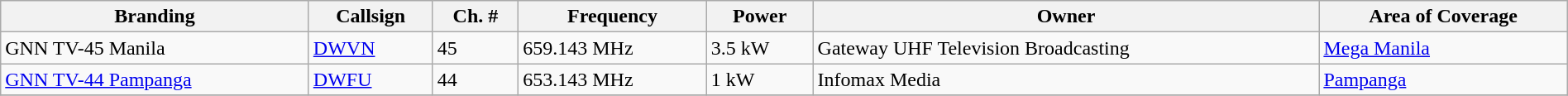<table class="wikitable sortable" style="width:100%" style="text-align:center;">
<tr>
<th>Branding</th>
<th>Callsign</th>
<th>Ch. #</th>
<th>Frequency</th>
<th>Power</th>
<th>Owner</th>
<th class="unsortable">Area of Coverage</th>
</tr>
<tr>
<td>GNN TV-45 Manila</td>
<td><a href='#'>DWVN</a></td>
<td>45</td>
<td>659.143 MHz</td>
<td>3.5 kW</td>
<td>Gateway UHF Television Broadcasting</td>
<td><a href='#'>Mega Manila</a></td>
</tr>
<tr>
<td><a href='#'>GNN TV-44 Pampanga</a></td>
<td><a href='#'>DWFU</a></td>
<td>44</td>
<td>653.143 MHz</td>
<td>1 kW</td>
<td>Infomax Media</td>
<td><a href='#'>Pampanga</a></td>
</tr>
<tr>
</tr>
</table>
